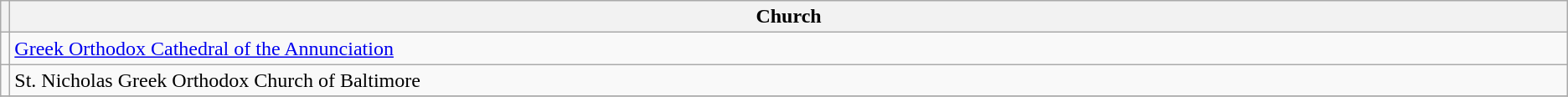<table class="wikitable">
<tr>
<th width="0%"></th>
<th width="100%">Church</th>
</tr>
<tr>
<td></td>
<td><a href='#'>Greek Orthodox Cathedral of the Annunciation</a></td>
</tr>
<tr>
<td></td>
<td>St. Nicholas Greek Orthodox Church of Baltimore</td>
</tr>
<tr>
</tr>
</table>
